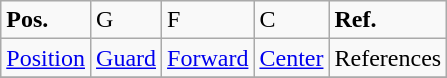<table class="wikitable">
<tr>
<td><strong>Pos.</strong></td>
<td>G</td>
<td>F</td>
<td>C</td>
<td><strong>Ref.</strong></td>
</tr>
<tr>
<td><a href='#'>Position</a></td>
<td><a href='#'>Guard</a></td>
<td><a href='#'>Forward</a></td>
<td><a href='#'>Center</a></td>
<td>References</td>
</tr>
<tr>
</tr>
</table>
